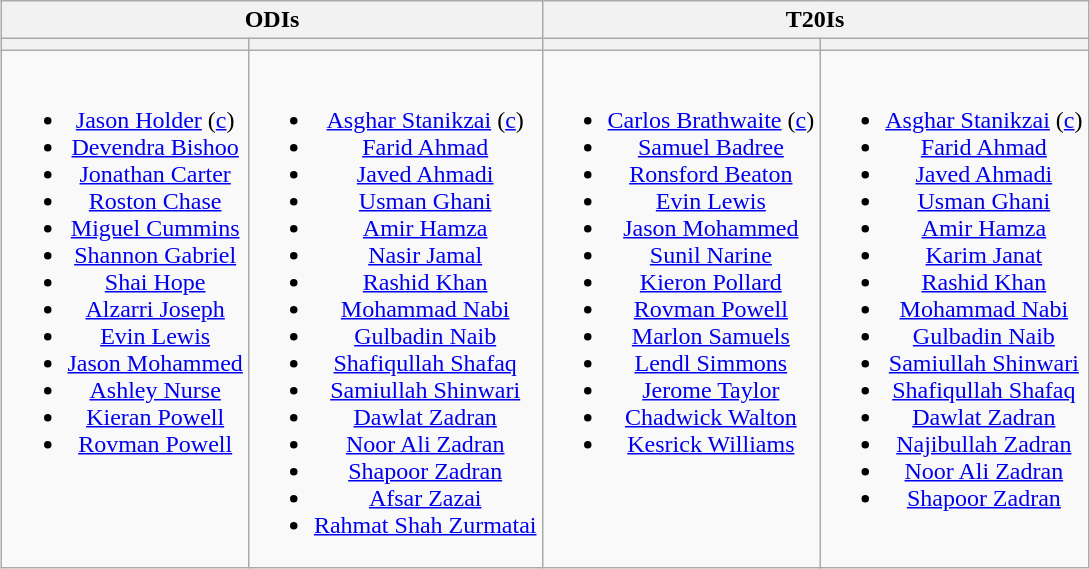<table class="wikitable" style="text-align:center; margin:auto">
<tr>
<th colspan=2>ODIs</th>
<th colspan=2>T20Is</th>
</tr>
<tr>
<th></th>
<th></th>
<th></th>
<th></th>
</tr>
<tr style="vertical-align:top">
<td><br><ul><li><a href='#'>Jason Holder</a> (<a href='#'>c</a>)</li><li><a href='#'>Devendra Bishoo</a></li><li><a href='#'>Jonathan Carter</a></li><li><a href='#'>Roston Chase</a></li><li><a href='#'>Miguel Cummins</a></li><li><a href='#'>Shannon Gabriel</a></li><li><a href='#'>Shai Hope</a></li><li><a href='#'>Alzarri Joseph</a></li><li><a href='#'>Evin Lewis</a></li><li><a href='#'>Jason Mohammed</a></li><li><a href='#'>Ashley Nurse</a></li><li><a href='#'>Kieran Powell</a></li><li><a href='#'>Rovman Powell</a></li></ul></td>
<td><br><ul><li><a href='#'>Asghar Stanikzai</a> (<a href='#'>c</a>)</li><li><a href='#'>Farid Ahmad</a></li><li><a href='#'>Javed Ahmadi</a></li><li><a href='#'>Usman Ghani</a></li><li><a href='#'>Amir Hamza</a></li><li><a href='#'>Nasir Jamal</a></li><li><a href='#'>Rashid Khan</a></li><li><a href='#'>Mohammad Nabi</a></li><li><a href='#'>Gulbadin Naib</a></li><li><a href='#'>Shafiqullah Shafaq</a></li><li><a href='#'>Samiullah Shinwari</a></li><li><a href='#'>Dawlat Zadran</a></li><li><a href='#'>Noor Ali Zadran</a></li><li><a href='#'>Shapoor Zadran</a></li><li><a href='#'>Afsar Zazai</a></li><li><a href='#'>Rahmat Shah Zurmatai</a></li></ul></td>
<td><br><ul><li><a href='#'>Carlos Brathwaite</a> (<a href='#'>c</a>)</li><li><a href='#'>Samuel Badree</a></li><li><a href='#'>Ronsford Beaton</a></li><li><a href='#'>Evin Lewis</a></li><li><a href='#'>Jason Mohammed</a></li><li><a href='#'>Sunil Narine</a></li><li><a href='#'>Kieron Pollard</a></li><li><a href='#'>Rovman Powell</a></li><li><a href='#'>Marlon Samuels</a></li><li><a href='#'>Lendl Simmons</a></li><li><a href='#'>Jerome Taylor</a></li><li><a href='#'>Chadwick Walton</a></li><li><a href='#'>Kesrick Williams</a></li></ul></td>
<td><br><ul><li><a href='#'>Asghar Stanikzai</a> (<a href='#'>c</a>)</li><li><a href='#'>Farid Ahmad</a></li><li><a href='#'>Javed Ahmadi</a></li><li><a href='#'>Usman Ghani</a></li><li><a href='#'>Amir Hamza</a></li><li><a href='#'>Karim Janat</a></li><li><a href='#'>Rashid Khan</a></li><li><a href='#'>Mohammad Nabi</a></li><li><a href='#'>Gulbadin Naib</a></li><li><a href='#'>Samiullah Shinwari</a></li><li><a href='#'>Shafiqullah Shafaq</a></li><li><a href='#'>Dawlat Zadran</a></li><li><a href='#'>Najibullah Zadran</a></li><li><a href='#'>Noor Ali Zadran</a></li><li><a href='#'>Shapoor Zadran</a></li></ul></td>
</tr>
</table>
